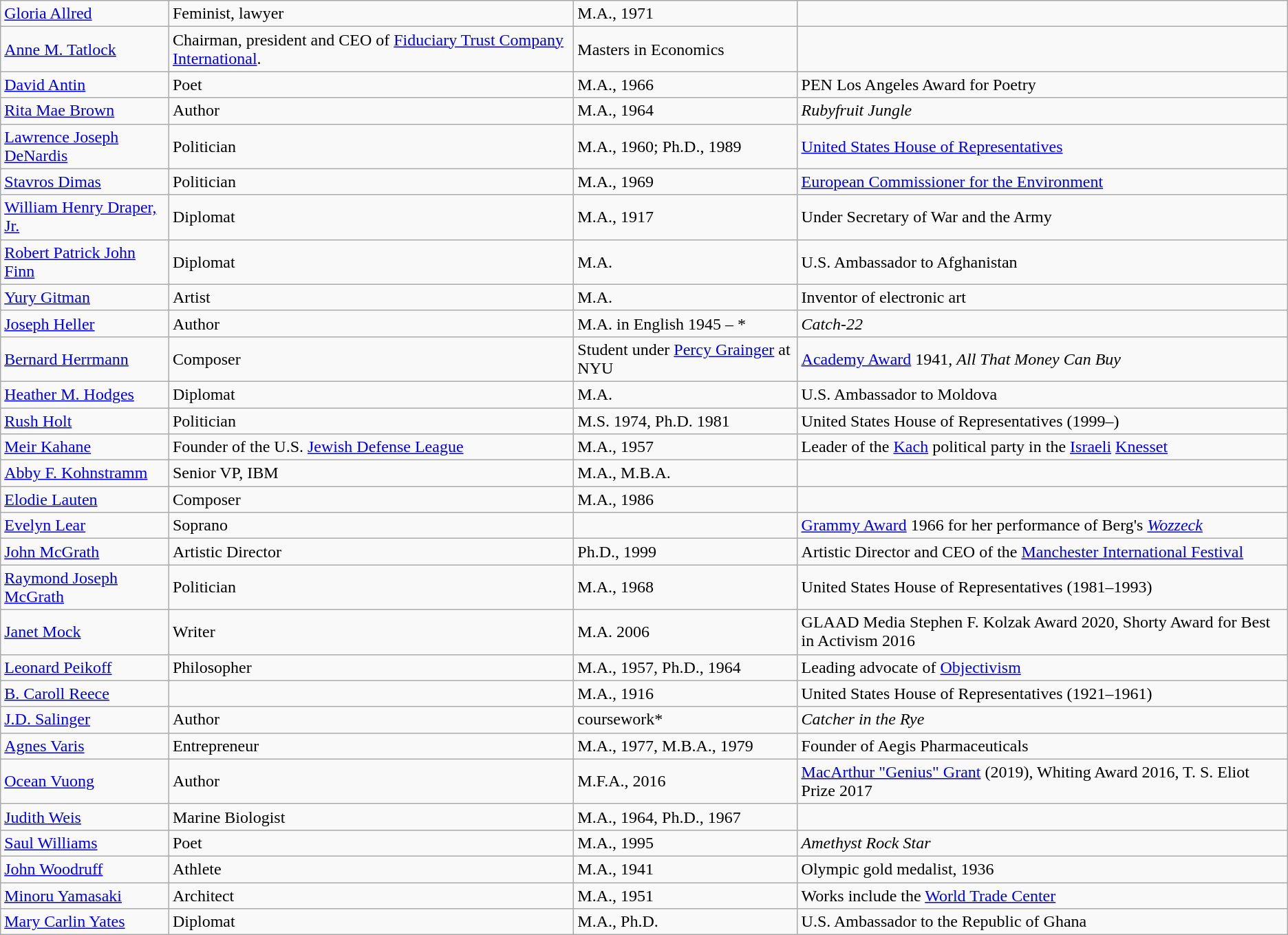<table class="wikitable">
<tr>
<td><a href='#'>Gloria Allred</a></td>
<td>Feminist, lawyer</td>
<td>M.A., 1971</td>
<td></td>
</tr>
<tr>
<td><a href='#'>Anne M. Tatlock</a></td>
<td>Chairman, president and CEO of <a href='#'>Fiduciary Trust Company International</a>.</td>
<td>Masters in Economics</td>
<td></td>
</tr>
<tr>
<td><a href='#'>David Antin</a></td>
<td>Poet</td>
<td>M.A., 1966</td>
<td>PEN Los Angeles Award for Poetry</td>
</tr>
<tr>
<td><a href='#'>Rita Mae Brown</a></td>
<td>Author</td>
<td>M.A., 1964</td>
<td><em>Rubyfruit Jungle</em></td>
</tr>
<tr>
<td><a href='#'>Lawrence Joseph DeNardis</a></td>
<td>Politician</td>
<td>M.A., 1960; Ph.D., 1989</td>
<td><a href='#'>United States House of Representatives</a></td>
</tr>
<tr>
<td><a href='#'>Stavros Dimas</a></td>
<td>Politician</td>
<td>M.A., 1969</td>
<td><a href='#'>European Commissioner for the Environment</a></td>
</tr>
<tr>
<td><a href='#'>William Henry Draper, Jr.</a></td>
<td>Diplomat</td>
<td>M.A., 1917</td>
<td>Under Secretary of War and the Army</td>
</tr>
<tr>
<td><a href='#'>Robert Patrick John Finn</a></td>
<td>Diplomat</td>
<td>M.A.</td>
<td>U.S. Ambassador to Afghanistan</td>
</tr>
<tr>
<td><a href='#'>Yury Gitman</a></td>
<td>Artist</td>
<td>M.A.</td>
<td>Inventor of electronic art</td>
</tr>
<tr>
<td><a href='#'>Joseph Heller</a></td>
<td>Author</td>
<td>M.A. in English 1945 – *</td>
<td><em>Catch-22</em></td>
</tr>
<tr>
<td><a href='#'>Bernard Herrmann</a></td>
<td>Composer</td>
<td>Student under <a href='#'>Percy Grainger</a> at NYU</td>
<td><a href='#'>Academy Award</a> 1941, <em>All That Money Can Buy</em></td>
</tr>
<tr>
<td><a href='#'>Heather M. Hodges</a></td>
<td>Diplomat</td>
<td>M.A.</td>
<td>U.S. Ambassador to Moldova</td>
</tr>
<tr>
<td><a href='#'>Rush Holt</a></td>
<td>Politician</td>
<td>M.S. 1974, Ph.D. 1981</td>
<td>United States House of Representatives (1999–)</td>
</tr>
<tr>
<td><a href='#'>Meir Kahane</a></td>
<td>Founder of the U.S. <a href='#'>Jewish Defense League</a></td>
<td>M.A., 1957</td>
<td>Leader of the <a href='#'>Kach</a> political party in the <a href='#'>Israeli</a> <a href='#'>Knesset</a></td>
</tr>
<tr>
<td><a href='#'>Abby F. Kohnstramm</a></td>
<td>Senior VP, IBM</td>
<td>M.A., M.B.A.</td>
<td></td>
</tr>
<tr>
<td><a href='#'>Elodie Lauten</a></td>
<td>Composer</td>
<td>M.A., 1986</td>
<td></td>
</tr>
<tr>
<td><a href='#'>Evelyn Lear</a></td>
<td>Soprano</td>
<td></td>
<td><a href='#'>Grammy Award</a> 1966 for her performance of Berg's <em><a href='#'>Wozzeck</a></em></td>
</tr>
<tr>
<td><a href='#'>John McGrath</a></td>
<td>Artistic Director</td>
<td>Ph.D., 1999</td>
<td>Artistic Director and CEO of the <a href='#'>Manchester International Festival</a></td>
</tr>
<tr>
<td><a href='#'>Raymond Joseph McGrath</a></td>
<td>Politician</td>
<td>M.A., 1968</td>
<td>United States House of Representatives (1981–1993)</td>
</tr>
<tr>
<td><a href='#'>Janet Mock</a></td>
<td>Writer</td>
<td>M.A. 2006</td>
<td>GLAAD Media Stephen F. Kolzak Award 2020, Shorty Award for Best in Activism 2016</td>
</tr>
<tr>
<td><a href='#'>Leonard Peikoff</a></td>
<td>Philosopher</td>
<td>M.A., 1957, Ph.D., 1964</td>
<td>Leading advocate of <a href='#'>Objectivism</a></td>
</tr>
<tr>
<td><a href='#'>B. Caroll Reece</a></td>
<td></td>
<td>M.A., 1916</td>
<td>United States House of Representatives (1921–1961)</td>
</tr>
<tr>
<td><a href='#'>J.D. Salinger</a></td>
<td>Author</td>
<td>coursework*</td>
<td><em>Catcher in the Rye</em></td>
</tr>
<tr>
<td><a href='#'>Agnes Varis</a></td>
<td>Entrepreneur</td>
<td>M.A., 1977, M.B.A., 1979</td>
<td>Founder of Aegis Pharmaceuticals</td>
</tr>
<tr>
<td><a href='#'>Ocean Vuong</a></td>
<td>Author</td>
<td>M.F.A., 2016</td>
<td><a href='#'>MacArthur "Genius" Grant</a> (2019), Whiting Award 2016, T. S. Eliot Prize 2017</td>
</tr>
<tr>
<td><a href='#'>Judith Weis</a></td>
<td>Marine Biologist</td>
<td>M.A., 1964, Ph.D., 1967</td>
<td></td>
</tr>
<tr>
<td><a href='#'>Saul Williams</a></td>
<td>Poet</td>
<td>M.A., 1995</td>
<td><em>Amethyst Rock Star</em></td>
</tr>
<tr>
<td><a href='#'>John Woodruff</a></td>
<td>Athlete</td>
<td>M.A., 1941</td>
<td>Olympic gold medalist, 1936</td>
</tr>
<tr>
<td><a href='#'>Minoru Yamasaki</a></td>
<td>Architect</td>
<td>M.A., 1951</td>
<td>Works include the <a href='#'>World Trade Center</a></td>
</tr>
<tr>
<td><a href='#'>Mary Carlin Yates</a></td>
<td>Diplomat</td>
<td>M.A., Ph.D.</td>
<td>U.S. Ambassador to the Republic of Ghana</td>
</tr>
</table>
